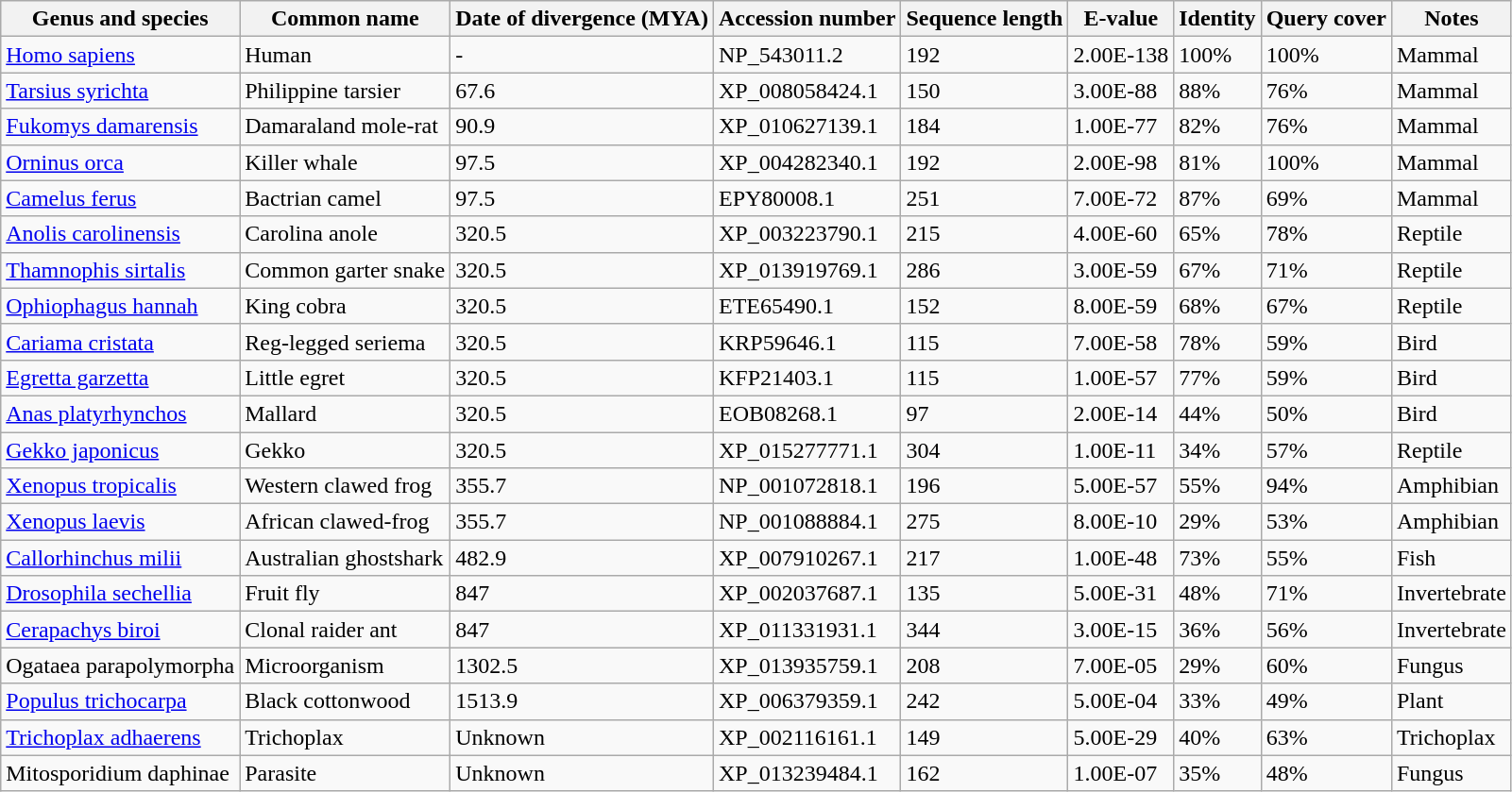<table class="wikitable">
<tr>
<th>Genus and species</th>
<th>Common name</th>
<th>Date of divergence (MYA)</th>
<th>Accession  number</th>
<th>Sequence length</th>
<th>E-value</th>
<th>Identity</th>
<th>Query cover</th>
<th>Notes</th>
</tr>
<tr>
<td><a href='#'>Homo sapiens</a></td>
<td>Human</td>
<td>-</td>
<td>NP_543011.2</td>
<td>192</td>
<td>2.00E-138</td>
<td>100%</td>
<td>100%</td>
<td>Mammal</td>
</tr>
<tr>
<td><a href='#'>Tarsius syrichta</a></td>
<td>Philippine tarsier</td>
<td>67.6</td>
<td>XP_008058424.1</td>
<td>150</td>
<td>3.00E-88</td>
<td>88%</td>
<td>76%</td>
<td>Mammal</td>
</tr>
<tr>
<td><a href='#'>Fukomys damarensis</a></td>
<td>Damaraland mole-rat</td>
<td>90.9</td>
<td>XP_010627139.1</td>
<td>184</td>
<td>1.00E-77</td>
<td>82%</td>
<td>76%</td>
<td>Mammal</td>
</tr>
<tr>
<td><a href='#'>Orninus orca</a></td>
<td>Killer whale</td>
<td>97.5</td>
<td>XP_004282340.1</td>
<td>192</td>
<td>2.00E-98</td>
<td>81%</td>
<td>100%</td>
<td>Mammal</td>
</tr>
<tr>
<td><a href='#'>Camelus ferus</a></td>
<td>Bactrian camel</td>
<td>97.5</td>
<td>EPY80008.1</td>
<td>251</td>
<td>7.00E-72</td>
<td>87%</td>
<td>69%</td>
<td>Mammal</td>
</tr>
<tr>
<td><a href='#'>Anolis carolinensis</a></td>
<td>Carolina anole</td>
<td>320.5</td>
<td>XP_003223790.1</td>
<td>215</td>
<td>4.00E-60</td>
<td>65%</td>
<td>78%</td>
<td>Reptile</td>
</tr>
<tr>
<td><a href='#'>Thamnophis sirtalis</a></td>
<td>Common garter snake</td>
<td>320.5</td>
<td>XP_013919769.1</td>
<td>286</td>
<td>3.00E-59</td>
<td>67%</td>
<td>71%</td>
<td>Reptile</td>
</tr>
<tr>
<td><a href='#'>Ophiophagus hannah</a></td>
<td>King cobra</td>
<td>320.5</td>
<td>ETE65490.1</td>
<td>152</td>
<td>8.00E-59</td>
<td>68%</td>
<td>67%</td>
<td>Reptile</td>
</tr>
<tr>
<td><a href='#'>Cariama cristata</a></td>
<td>Reg-legged seriema</td>
<td>320.5</td>
<td>KRP59646.1</td>
<td>115</td>
<td>7.00E-58</td>
<td>78%</td>
<td>59%</td>
<td>Bird</td>
</tr>
<tr>
<td><a href='#'>Egretta garzetta</a></td>
<td>Little egret</td>
<td>320.5</td>
<td>KFP21403.1</td>
<td>115</td>
<td>1.00E-57</td>
<td>77%</td>
<td>59%</td>
<td>Bird</td>
</tr>
<tr>
<td><a href='#'>Anas platyrhynchos</a></td>
<td>Mallard</td>
<td>320.5</td>
<td>EOB08268.1</td>
<td>97</td>
<td>2.00E-14</td>
<td>44%</td>
<td>50%</td>
<td>Bird</td>
</tr>
<tr>
<td><a href='#'>Gekko japonicus</a></td>
<td>Gekko</td>
<td>320.5</td>
<td>XP_015277771.1</td>
<td>304</td>
<td>1.00E-11</td>
<td>34%</td>
<td>57%</td>
<td>Reptile</td>
</tr>
<tr>
<td><a href='#'>Xenopus tropicalis</a></td>
<td>Western clawed frog</td>
<td>355.7</td>
<td>NP_001072818.1</td>
<td>196</td>
<td>5.00E-57</td>
<td>55%</td>
<td>94%</td>
<td>Amphibian</td>
</tr>
<tr>
<td><a href='#'>Xenopus laevis</a></td>
<td>African clawed-frog</td>
<td>355.7</td>
<td>NP_001088884.1</td>
<td>275</td>
<td>8.00E-10</td>
<td>29%</td>
<td>53%</td>
<td>Amphibian</td>
</tr>
<tr>
<td><a href='#'>Callorhinchus milii</a></td>
<td>Australian ghostshark</td>
<td>482.9</td>
<td>XP_007910267.1</td>
<td>217</td>
<td>1.00E-48</td>
<td>73%</td>
<td>55%</td>
<td>Fish</td>
</tr>
<tr>
<td><a href='#'>Drosophila sechellia</a></td>
<td>Fruit fly</td>
<td>847</td>
<td>XP_002037687.1</td>
<td>135</td>
<td>5.00E-31</td>
<td>48%</td>
<td>71%</td>
<td>Invertebrate</td>
</tr>
<tr>
<td><a href='#'>Cerapachys biroi</a></td>
<td>Clonal raider ant</td>
<td>847</td>
<td>XP_011331931.1</td>
<td>344</td>
<td>3.00E-15</td>
<td>36%</td>
<td>56%</td>
<td>Invertebrate</td>
</tr>
<tr>
<td>Ogataea parapolymorpha</td>
<td>Microorganism</td>
<td>1302.5</td>
<td>XP_013935759.1</td>
<td>208</td>
<td>7.00E-05</td>
<td>29%</td>
<td>60%</td>
<td>Fungus</td>
</tr>
<tr>
<td><a href='#'>Populus trichocarpa</a></td>
<td>Black cottonwood</td>
<td>1513.9</td>
<td>XP_006379359.1</td>
<td>242</td>
<td>5.00E-04</td>
<td>33%</td>
<td>49%</td>
<td>Plant</td>
</tr>
<tr>
<td><a href='#'>Trichoplax adhaerens</a></td>
<td>Trichoplax</td>
<td>Unknown</td>
<td>XP_002116161.1</td>
<td>149</td>
<td>5.00E-29</td>
<td>40%</td>
<td>63%</td>
<td>Trichoplax</td>
</tr>
<tr>
<td>Mitosporidium daphinae</td>
<td>Parasite</td>
<td>Unknown</td>
<td>XP_013239484.1</td>
<td>162</td>
<td>1.00E-07</td>
<td>35%</td>
<td>48%</td>
<td>Fungus</td>
</tr>
</table>
